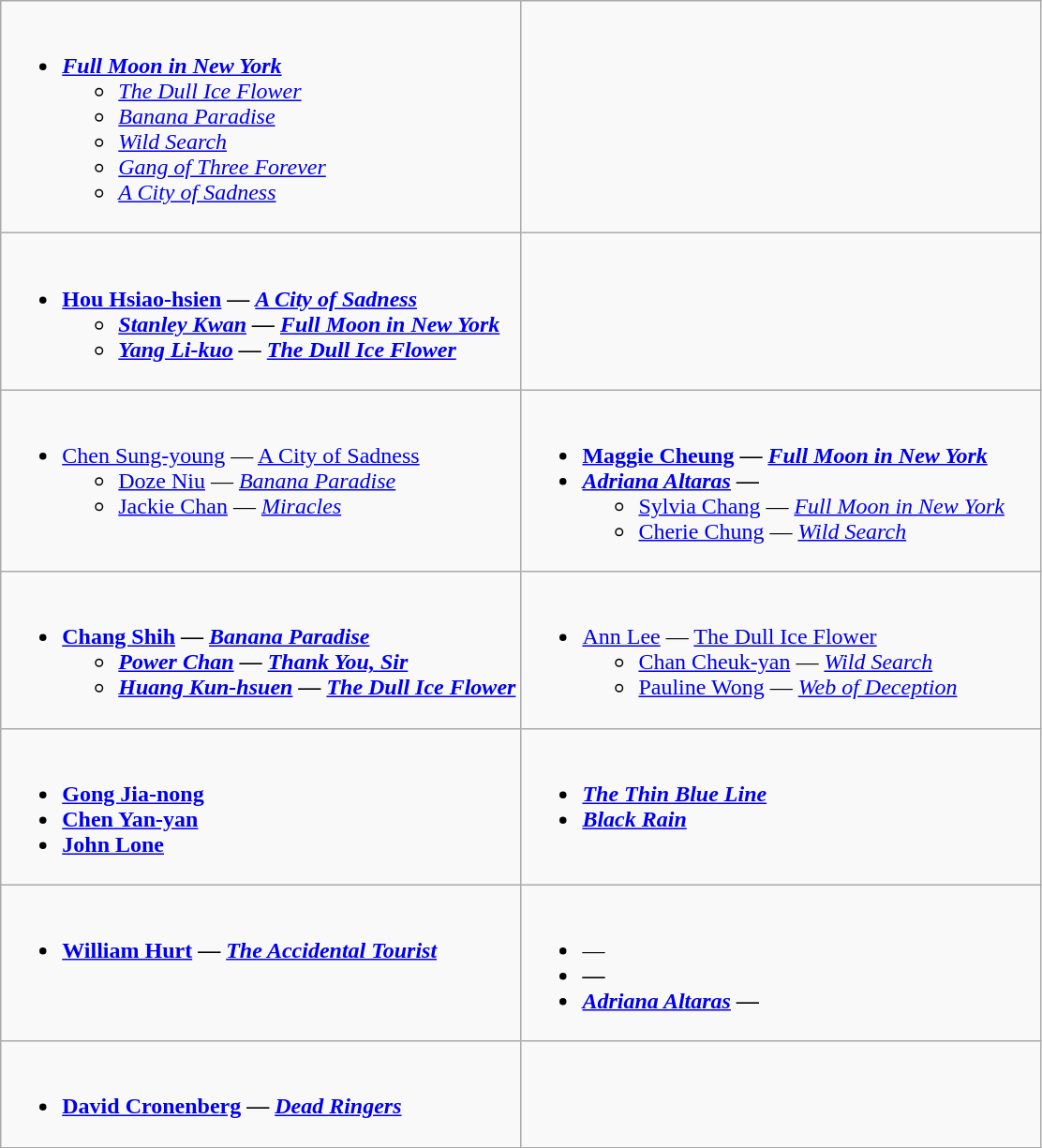<table class=wikitable>
<tr>
<td valign="top" width="50%"><br><ul><li><strong><em><a href='#'>Full Moon in New York</a></em></strong><ul><li><em><a href='#'>The Dull Ice Flower</a></em></li><li><em><a href='#'>Banana Paradise</a></em></li><li><em><a href='#'>Wild Search</a></em></li><li><em><a href='#'>Gang of Three Forever</a></em></li><li><em><a href='#'>A City of Sadness</a></em></li></ul></li></ul></td>
<td valign="top" width="50%"><br>
</td>
</tr>
<tr>
<td valign="top" width="50%"><br><ul><li><strong><a href='#'>Hou Hsiao-hsien</a> — <em><a href='#'>A City of Sadness</a><strong><em><ul><li><a href='#'>Stanley Kwan</a>  — </em><a href='#'>Full Moon in New York</a><em></li><li><a href='#'>Yang Li-kuo</a> — </em><a href='#'>The Dull Ice Flower</a><em></li></ul></li></ul></td>
<td valign="top" width="50%"><br>
</td>
</tr>
<tr>
<td valign="top" width="50%"><br><ul><li></strong><a href='#'>Chen Sung-young</a> — </em><a href='#'>A City of Sadness</a></em></strong><ul><li><a href='#'>Doze Niu</a> — <em><a href='#'>Banana Paradise</a></em></li><li><a href='#'>Jackie Chan</a> — <em><a href='#'>Miracles</a></em></li></ul></li></ul></td>
<td valign="top" width="50%"><br><ul><li><strong><a href='#'>Maggie Cheung</a> — <em><a href='#'>Full Moon in New York</a><strong><em></li><li></strong><a href='#'>Adriana Altaras</a> — </em></em></strong><ul><li><a href='#'>Sylvia Chang</a> — <em><a href='#'>Full Moon in New York</a></em></li><li><a href='#'>Cherie Chung</a> — <em><a href='#'>Wild Search</a></em></li></ul></li></ul></td>
</tr>
<tr>
<td valign="top" width="50%"><br><ul><li><strong><a href='#'>Chang Shih</a> — <em><a href='#'>Banana Paradise</a><strong><em><ul><li><a href='#'>Power Chan</a> — </em><a href='#'>Thank You, Sir</a><em></li><li><a href='#'>Huang Kun-hsuen</a> — </em><a href='#'>The Dull Ice Flower</a><em></li></ul></li></ul></td>
<td valign="top" width="50%"><br><ul><li></strong><a href='#'>Ann Lee</a> — </em><a href='#'>The Dull Ice Flower</a></em></strong><ul><li><a href='#'>Chan Cheuk-yan</a> — <em><a href='#'>Wild Search</a></em></li><li><a href='#'>Pauline Wong</a> — <em><a href='#'>Web of Deception</a></em></li></ul></li></ul></td>
</tr>
<tr>
<td valign="top" width="50%"><br><ul><li><strong><a href='#'>Gong Jia-nong</a></strong></li><li><strong><a href='#'>Chen Yan-yan</a></strong></li><li><strong><a href='#'>John Lone</a></strong></li></ul></td>
<td valign="top" width="50%"><br><ul><li><strong><em><a href='#'>The Thin Blue Line</a></em></strong></li><li><strong><em><a href='#'>Black Rain</a></em></strong></li></ul></td>
</tr>
<tr>
<td valign="top" width="50%"><br><ul><li><strong><a href='#'>William Hurt</a> — <em><a href='#'>The Accidental Tourist</a><strong><em></li></ul></td>
<td valign="top" width="50%"><br><ul><li></strong> — </em></em></strong></li><li><strong> — <em><strong><em></li><li></strong><a href='#'>Adriana Altaras</a> — </em></em></strong></li></ul></td>
</tr>
<tr>
<td valign="top" width="50%"><br><ul><li><strong><a href='#'>David Cronenberg</a> — <em><a href='#'>Dead Ringers</a><strong><em></li></ul></td>
</tr>
</table>
